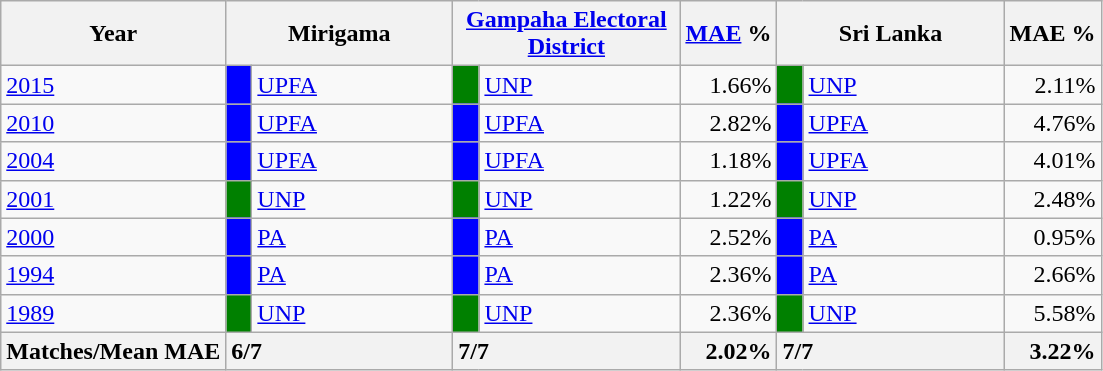<table class="wikitable">
<tr>
<th>Year</th>
<th colspan="2" width="144px">Mirigama</th>
<th colspan="2" width="144px"><a href='#'>Gampaha Electoral District</a></th>
<th><a href='#'>MAE</a> %</th>
<th colspan="2" width="144px">Sri Lanka</th>
<th>MAE %</th>
</tr>
<tr>
<td><a href='#'>2015</a></td>
<td style="background-color:blue;" width="10px"></td>
<td style="text-align:left;"><a href='#'>UPFA</a></td>
<td style="background-color:green;" width="10px"></td>
<td style="text-align:left;"><a href='#'>UNP</a></td>
<td style="text-align:right;">1.66%</td>
<td style="background-color:green;" width="10px"></td>
<td style="text-align:left;"><a href='#'>UNP</a></td>
<td style="text-align:right;">2.11%</td>
</tr>
<tr>
<td><a href='#'>2010</a></td>
<td style="background-color:blue;" width="10px"></td>
<td style="text-align:left;"><a href='#'>UPFA</a></td>
<td style="background-color:blue;" width="10px"></td>
<td style="text-align:left;"><a href='#'>UPFA</a></td>
<td style="text-align:right;">2.82%</td>
<td style="background-color:blue;" width="10px"></td>
<td style="text-align:left;"><a href='#'>UPFA</a></td>
<td style="text-align:right;">4.76%</td>
</tr>
<tr>
<td><a href='#'>2004</a></td>
<td style="background-color:blue;" width="10px"></td>
<td style="text-align:left;"><a href='#'>UPFA</a></td>
<td style="background-color:blue;" width="10px"></td>
<td style="text-align:left;"><a href='#'>UPFA</a></td>
<td style="text-align:right;">1.18%</td>
<td style="background-color:blue;" width="10px"></td>
<td style="text-align:left;"><a href='#'>UPFA</a></td>
<td style="text-align:right;">4.01%</td>
</tr>
<tr>
<td><a href='#'>2001</a></td>
<td style="background-color:green;" width="10px"></td>
<td style="text-align:left;"><a href='#'>UNP</a></td>
<td style="background-color:green;" width="10px"></td>
<td style="text-align:left;"><a href='#'>UNP</a></td>
<td style="text-align:right;">1.22%</td>
<td style="background-color:green;" width="10px"></td>
<td style="text-align:left;"><a href='#'>UNP</a></td>
<td style="text-align:right;">2.48%</td>
</tr>
<tr>
<td><a href='#'>2000</a></td>
<td style="background-color:blue;" width="10px"></td>
<td style="text-align:left;"><a href='#'>PA</a></td>
<td style="background-color:blue;" width="10px"></td>
<td style="text-align:left;"><a href='#'>PA</a></td>
<td style="text-align:right;">2.52%</td>
<td style="background-color:blue;" width="10px"></td>
<td style="text-align:left;"><a href='#'>PA</a></td>
<td style="text-align:right;">0.95%</td>
</tr>
<tr>
<td><a href='#'>1994</a></td>
<td style="background-color:blue;" width="10px"></td>
<td style="text-align:left;"><a href='#'>PA</a></td>
<td style="background-color:blue;" width="10px"></td>
<td style="text-align:left;"><a href='#'>PA</a></td>
<td style="text-align:right;">2.36%</td>
<td style="background-color:blue;" width="10px"></td>
<td style="text-align:left;"><a href='#'>PA</a></td>
<td style="text-align:right;">2.66%</td>
</tr>
<tr>
<td><a href='#'>1989</a></td>
<td style="background-color:green;" width="10px"></td>
<td style="text-align:left;"><a href='#'>UNP</a></td>
<td style="background-color:green;" width="10px"></td>
<td style="text-align:left;"><a href='#'>UNP</a></td>
<td style="text-align:right;">2.36%</td>
<td style="background-color:green;" width="10px"></td>
<td style="text-align:left;"><a href='#'>UNP</a></td>
<td style="text-align:right;">5.58%</td>
</tr>
<tr>
<th>Matches/Mean MAE</th>
<th style="text-align:left;"colspan="2" width="144px">6/7</th>
<th style="text-align:left;"colspan="2" width="144px">7/7</th>
<th style="text-align:right;">2.02%</th>
<th style="text-align:left;"colspan="2" width="144px">7/7</th>
<th style="text-align:right;">3.22%</th>
</tr>
</table>
